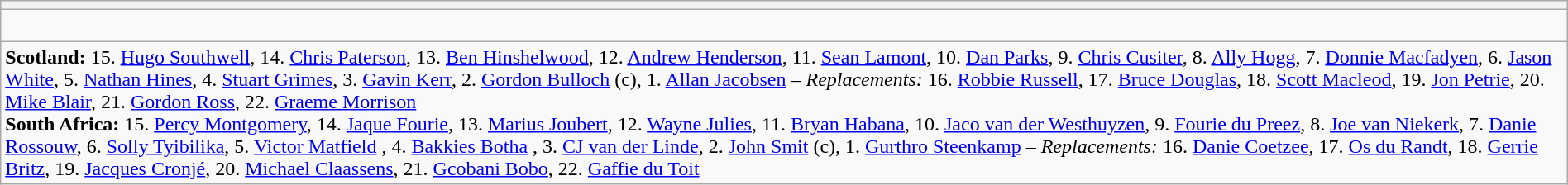<table style="width:100%" class="wikitable collapsible collapsed">
<tr>
<th></th>
</tr>
<tr>
<td><br>




</td>
</tr>
<tr>
<td><strong>Scotland:</strong> 15. <a href='#'>Hugo Southwell</a>, 14. <a href='#'>Chris Paterson</a>, 13. <a href='#'>Ben Hinshelwood</a>, 12. <a href='#'>Andrew Henderson</a>, 11. <a href='#'>Sean Lamont</a>, 10. <a href='#'>Dan Parks</a>, 9. <a href='#'>Chris Cusiter</a>, 8. <a href='#'>Ally Hogg</a>, 7. <a href='#'>Donnie Macfadyen</a>, 6. <a href='#'>Jason White</a>, 5. <a href='#'>Nathan Hines</a>, 4. <a href='#'>Stuart Grimes</a>, 3. <a href='#'>Gavin Kerr</a>, 2. <a href='#'>Gordon Bulloch</a> (c), 1. <a href='#'>Allan Jacobsen</a> – <em>Replacements:</em> 16. <a href='#'>Robbie Russell</a>, 17. <a href='#'>Bruce Douglas</a>, 18. <a href='#'>Scott Macleod</a>, 19. <a href='#'>Jon Petrie</a>, 20. <a href='#'>Mike Blair</a>, 21. <a href='#'>Gordon Ross</a>, 22. <a href='#'>Graeme Morrison</a><br><strong>South Africa:</strong> 15. <a href='#'>Percy Montgomery</a>, 14. <a href='#'>Jaque Fourie</a>, 13. <a href='#'>Marius Joubert</a>, 12. <a href='#'>Wayne Julies</a>, 11. <a href='#'>Bryan Habana</a>, 10. <a href='#'>Jaco van der Westhuyzen</a>, 9. <a href='#'>Fourie du Preez</a>, 8. <a href='#'>Joe van Niekerk</a>, 7. <a href='#'>Danie Rossouw</a>, 6. <a href='#'>Solly Tyibilika</a>, 5. <a href='#'>Victor Matfield</a> , 4. <a href='#'>Bakkies Botha</a> , 3. <a href='#'>CJ van der Linde</a>, 2. <a href='#'>John Smit</a> (c), 1. <a href='#'>Gurthro Steenkamp</a> – <em>Replacements:</em> 16. <a href='#'>Danie Coetzee</a>, 17. <a href='#'>Os du Randt</a>, 18. <a href='#'>Gerrie Britz</a>, 19. <a href='#'>Jacques Cronjé</a>, 20. <a href='#'>Michael Claassens</a>, 21. <a href='#'>Gcobani Bobo</a>, 22. <a href='#'>Gaffie du Toit</a></td>
</tr>
</table>
